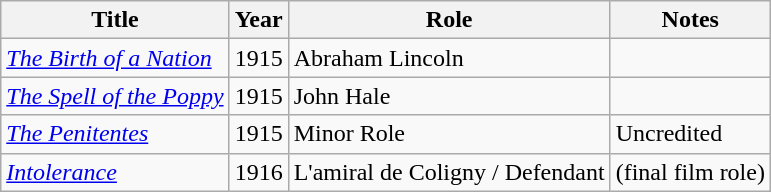<table class="wikitable">
<tr>
<th>Title</th>
<th>Year</th>
<th>Role</th>
<th>Notes</th>
</tr>
<tr>
<td><em><a href='#'>The Birth of a Nation</a></em></td>
<td>1915</td>
<td>Abraham Lincoln</td>
<td></td>
</tr>
<tr>
<td><em><a href='#'>The Spell of the Poppy</a></em></td>
<td>1915</td>
<td>John Hale</td>
<td></td>
</tr>
<tr>
<td><em><a href='#'>The Penitentes</a></em></td>
<td>1915</td>
<td>Minor Role</td>
<td>Uncredited</td>
</tr>
<tr>
<td><em><a href='#'>Intolerance</a></em></td>
<td>1916</td>
<td>L'amiral de Coligny / Defendant</td>
<td>(final film role)</td>
</tr>
</table>
